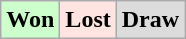<table class="wikitable">
<tr>
<td bgcolor="#ccffcc"><strong>Won</strong></td>
<td bgcolor="FFE4E1"><strong>Lost</strong></td>
<td bgcolor="DCDCDC"><strong>Draw</strong></td>
</tr>
</table>
